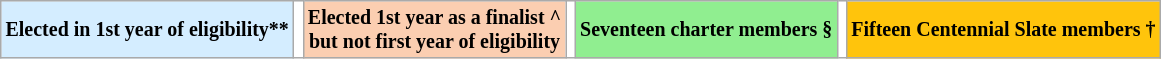<table class="wikitable" style="font-size:smaller">
<tr>
<th style="background:#D4EDFF">Elected in 1st year of eligibility**</th>
<th style="background:white"></th>
<th style="background:#FBCEB1">Elected 1st year as a finalist ^<br>but not first year of eligibility</th>
<th style="background:white"></th>
<th style="background:lightgreen">Seventeen charter members §</th>
<th style="background:white"></th>
<th style="background:#FFC40C">Fifteen Centennial Slate members †</th>
</tr>
</table>
